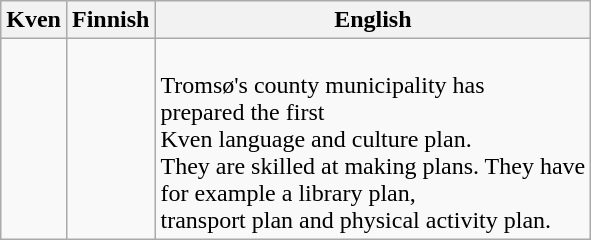<table class="wikitable">
<tr>
<th>Kven</th>
<th>Finnish</th>
<th>English</th>
</tr>
<tr>
<td></td>
<td></td>
<td><br>Tromsø's county municipality has<br>prepared the first<br>Kven language and culture plan.<br>They are skilled at making plans. They have<br>for example a library plan,<br>transport plan and physical activity plan.</td>
</tr>
</table>
